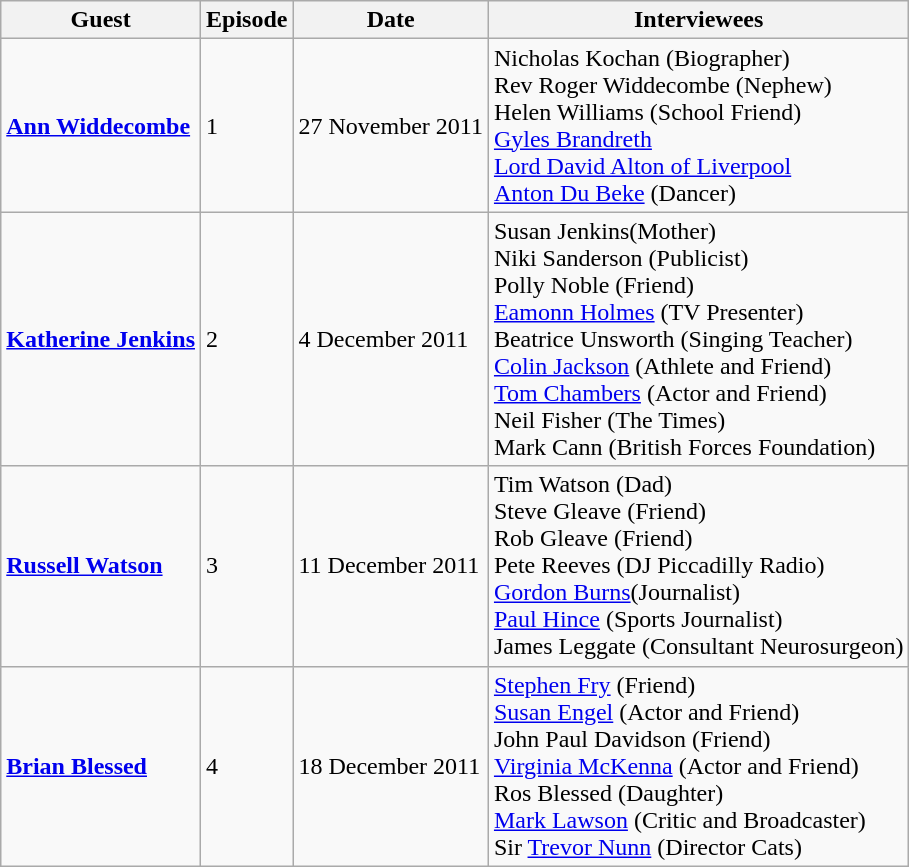<table class="wikitable">
<tr>
<th>Guest</th>
<th>Episode</th>
<th>Date</th>
<th>Interviewees</th>
</tr>
<tr>
<td><strong><a href='#'>Ann Widdecombe</a></strong></td>
<td>1</td>
<td>27 November 2011</td>
<td>Nicholas Kochan (Biographer) <br> Rev Roger Widdecombe (Nephew) <br> Helen Williams (School Friend)<br> <a href='#'>Gyles Brandreth</a> <br><a href='#'>Lord David Alton of Liverpool</a> <br> <a href='#'>Anton Du Beke</a> (Dancer)</td>
</tr>
<tr>
<td><strong><a href='#'>Katherine Jenkins</a></strong></td>
<td>2</td>
<td>4 December 2011</td>
<td>Susan Jenkins(Mother) <br>Niki Sanderson (Publicist) <br>Polly Noble (Friend) <br><a href='#'>Eamonn Holmes</a> (TV Presenter) <br>Beatrice Unsworth (Singing Teacher) <br><a href='#'>Colin Jackson</a> (Athlete and Friend) <br><a href='#'>Tom Chambers</a>  (Actor and Friend) <br> Neil Fisher (The Times) <br>Mark Cann (British Forces Foundation) <br></td>
</tr>
<tr>
<td><strong><a href='#'>Russell Watson</a></strong></td>
<td>3</td>
<td>11 December 2011</td>
<td>Tim Watson (Dad) <br>Steve Gleave (Friend) <br>Rob Gleave (Friend) <br>Pete Reeves (DJ Piccadilly Radio) <br><a href='#'>Gordon Burns</a>(Journalist) <br><a href='#'>Paul Hince</a> (Sports Journalist) <br>James Leggate (Consultant Neurosurgeon) <br></td>
</tr>
<tr>
<td><strong><a href='#'>Brian Blessed</a></strong></td>
<td>4</td>
<td>18 December 2011</td>
<td><a href='#'>Stephen Fry</a> (Friend) <br><a href='#'>Susan Engel</a> (Actor and Friend)<br>John Paul Davidson (Friend) <br><a href='#'>Virginia McKenna</a> (Actor and Friend) <br>Ros Blessed (Daughter)<br><a href='#'>Mark Lawson</a> (Critic and Broadcaster)<br>Sir <a href='#'>Trevor Nunn</a> (Director Cats)</td>
</tr>
</table>
